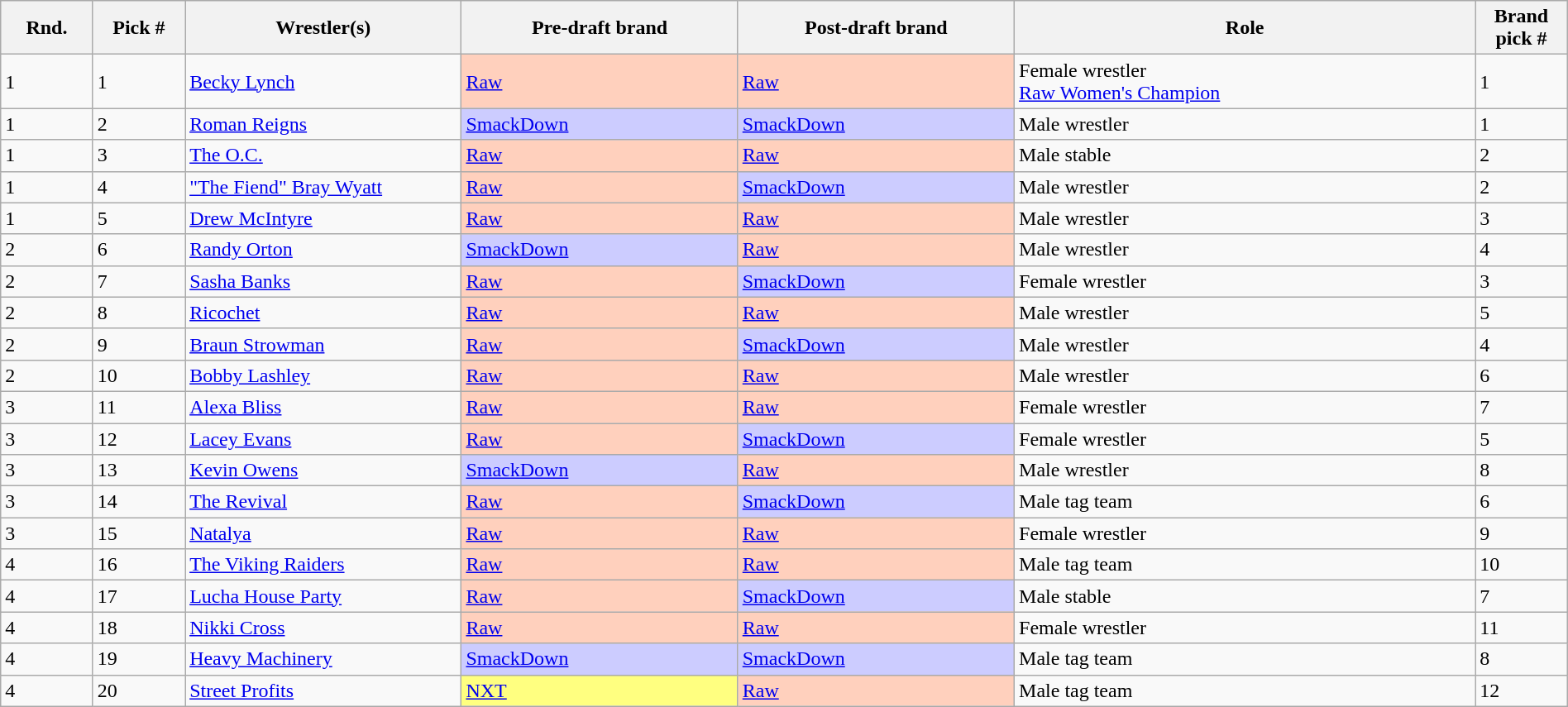<table class="wikitable sortable" style="width: 100%">
<tr>
<th width="5%">Rnd.</th>
<th width="5%">Pick #</th>
<th width="15%">Wrestler(s)</th>
<th width="15%">Pre-draft brand</th>
<th width="15%">Post-draft brand</th>
<th width="25%">Role</th>
<th width="5%">Brand pick #</th>
</tr>
<tr>
<td>1</td>
<td>1</td>
<td><a href='#'>Becky Lynch</a></td>
<td style="background:#ffd0bd"><a href='#'>Raw</a></td>
<td style="background:#ffd0bd"><a href='#'>Raw</a></td>
<td>Female wrestler<br><a href='#'>Raw Women's Champion</a></td>
<td>1</td>
</tr>
<tr>
<td>1</td>
<td>2</td>
<td><a href='#'>Roman Reigns</a></td>
<td style="background:#ccf;"><a href='#'>SmackDown</a></td>
<td style="background:#ccf;"><a href='#'>SmackDown</a></td>
<td>Male wrestler</td>
<td>1</td>
</tr>
<tr>
<td>1</td>
<td>3</td>
<td><a href='#'>The O.C.</a><br></td>
<td style="background:#ffd0bd"><a href='#'>Raw</a></td>
<td style="background:#ffd0bd"><a href='#'>Raw</a></td>
<td>Male stable<br></td>
<td>2</td>
</tr>
<tr>
<td>1</td>
<td>4</td>
<td><a href='#'>"The Fiend" Bray Wyatt</a></td>
<td style="background:#ffd0bd"><a href='#'>Raw</a></td>
<td style="background:#ccf;"><a href='#'>SmackDown</a></td>
<td>Male wrestler</td>
<td>2</td>
</tr>
<tr>
<td>1</td>
<td>5</td>
<td><a href='#'>Drew McIntyre</a></td>
<td style="background:#ffd0bd"><a href='#'>Raw</a></td>
<td style="background:#ffd0bd"><a href='#'>Raw</a></td>
<td>Male wrestler</td>
<td>3</td>
</tr>
<tr>
<td>2</td>
<td>6</td>
<td><a href='#'>Randy Orton</a></td>
<td style="background:#ccf;"><a href='#'>SmackDown</a></td>
<td style="background:#ffd0bd"><a href='#'>Raw</a></td>
<td>Male wrestler</td>
<td>4</td>
</tr>
<tr>
<td>2</td>
<td>7</td>
<td><a href='#'>Sasha Banks</a></td>
<td style="background:#ffd0bd"><a href='#'>Raw</a></td>
<td style="background:#ccf;"><a href='#'>SmackDown</a></td>
<td>Female wrestler</td>
<td>3</td>
</tr>
<tr>
<td>2</td>
<td>8</td>
<td><a href='#'>Ricochet</a></td>
<td style="background:#ffd0bd"><a href='#'>Raw</a></td>
<td style="background:#ffd0bd"><a href='#'>Raw</a></td>
<td>Male wrestler</td>
<td>5</td>
</tr>
<tr>
<td>2</td>
<td>9</td>
<td><a href='#'>Braun Strowman</a></td>
<td style="background:#ffd0bd"><a href='#'>Raw</a></td>
<td style="background:#ccf;"><a href='#'>SmackDown</a></td>
<td>Male wrestler</td>
<td>4</td>
</tr>
<tr>
<td>2</td>
<td>10</td>
<td><a href='#'>Bobby Lashley</a></td>
<td style="background:#ffd0bd"><a href='#'>Raw</a></td>
<td style="background:#ffd0bd"><a href='#'>Raw</a></td>
<td>Male wrestler</td>
<td>6</td>
</tr>
<tr>
<td>3</td>
<td>11</td>
<td><a href='#'>Alexa Bliss</a></td>
<td style="background:#ffd0bd"><a href='#'>Raw</a></td>
<td style="background:#ffd0bd"><a href='#'>Raw</a></td>
<td>Female wrestler</td>
<td>7</td>
</tr>
<tr>
<td>3</td>
<td>12</td>
<td><a href='#'>Lacey Evans</a></td>
<td style="background:#ffd0bd"><a href='#'>Raw</a></td>
<td style="background:#ccf;"><a href='#'>SmackDown</a></td>
<td>Female wrestler</td>
<td>5</td>
</tr>
<tr>
<td>3</td>
<td>13</td>
<td><a href='#'>Kevin Owens</a></td>
<td style="background:#ccf;"><a href='#'>SmackDown</a></td>
<td style="background:#ffd0bd"><a href='#'>Raw</a></td>
<td>Male wrestler</td>
<td>8</td>
</tr>
<tr>
<td>3</td>
<td>14</td>
<td><a href='#'>The Revival</a><br></td>
<td style="background:#ffd0bd"><a href='#'>Raw</a></td>
<td style="background:#ccf;"><a href='#'>SmackDown</a></td>
<td>Male tag team<br></td>
<td>6</td>
</tr>
<tr>
<td>3</td>
<td>15</td>
<td><a href='#'>Natalya</a></td>
<td style="background:#ffd0bd"><a href='#'>Raw</a></td>
<td style="background:#ffd0bd"><a href='#'>Raw</a></td>
<td>Female wrestler</td>
<td>9</td>
</tr>
<tr>
<td>4</td>
<td>16</td>
<td><a href='#'>The Viking Raiders</a><br></td>
<td style="background:#ffd0bd"><a href='#'>Raw</a></td>
<td style="background:#ffd0bd"><a href='#'>Raw</a></td>
<td>Male tag team</td>
<td>10</td>
</tr>
<tr>
<td>4</td>
<td>17</td>
<td><a href='#'>Lucha House Party</a><br></td>
<td style="background:#ffd0bd"><a href='#'>Raw</a></td>
<td style="background:#ccf;"><a href='#'>SmackDown</a></td>
<td>Male stable</td>
<td>7</td>
</tr>
<tr>
<td>4</td>
<td>18</td>
<td><a href='#'>Nikki Cross</a></td>
<td style="background:#ffd0bd"><a href='#'>Raw</a></td>
<td style="background:#ffd0bd"><a href='#'>Raw</a></td>
<td>Female wrestler</td>
<td>11</td>
</tr>
<tr>
<td>4</td>
<td>19</td>
<td><a href='#'>Heavy Machinery</a> <br></td>
<td style="background:#ccf;"><a href='#'>SmackDown</a></td>
<td style="background:#ccf;"><a href='#'>SmackDown</a></td>
<td>Male tag team</td>
<td>8</td>
</tr>
<tr>
<td>4</td>
<td>20</td>
<td><a href='#'>Street Profits</a><br></td>
<td style="background:#FFFF80;"><a href='#'>NXT</a></td>
<td style="background:#ffd0bd"><a href='#'>Raw</a></td>
<td>Male tag team</td>
<td>12</td>
</tr>
</table>
